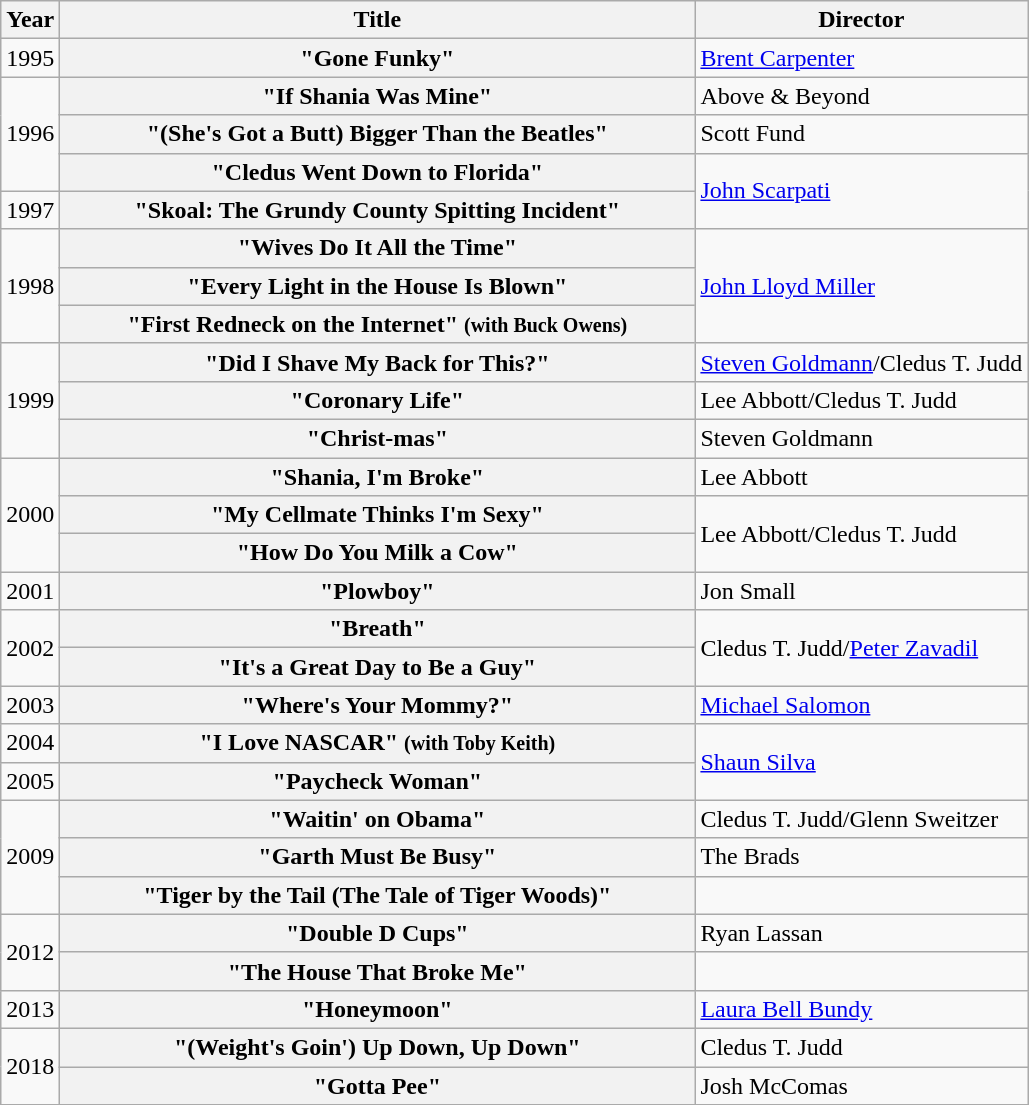<table class="wikitable plainrowheaders">
<tr>
<th>Year</th>
<th style="width:26em;">Title</th>
<th>Director</th>
</tr>
<tr>
<td>1995</td>
<th scope="row">"Gone Funky"</th>
<td><a href='#'>Brent Carpenter</a></td>
</tr>
<tr>
<td rowspan="3">1996</td>
<th scope="row">"If Shania Was Mine"</th>
<td>Above & Beyond</td>
</tr>
<tr>
<th scope="row">"(She's Got a Butt) Bigger Than the Beatles"</th>
<td>Scott Fund</td>
</tr>
<tr>
<th scope="row">"Cledus Went Down to Florida"</th>
<td rowspan="2"><a href='#'>John Scarpati</a></td>
</tr>
<tr>
<td>1997</td>
<th scope="row">"Skoal: The Grundy County Spitting Incident"</th>
</tr>
<tr>
<td rowspan="3">1998</td>
<th scope="row">"Wives Do It All the Time"</th>
<td rowspan="3"><a href='#'>John Lloyd Miller</a></td>
</tr>
<tr>
<th scope="row">"Every Light in the House Is Blown"</th>
</tr>
<tr>
<th scope="row">"First Redneck on the Internet" <small>(with Buck Owens)</small></th>
</tr>
<tr>
<td rowspan="3">1999</td>
<th scope="row">"Did I Shave My Back for This?"</th>
<td><a href='#'>Steven Goldmann</a>/Cledus T. Judd</td>
</tr>
<tr>
<th scope="row">"Coronary Life"</th>
<td>Lee Abbott/Cledus T. Judd</td>
</tr>
<tr>
<th scope="row">"Christ-mas"</th>
<td>Steven Goldmann</td>
</tr>
<tr>
<td rowspan="3">2000</td>
<th scope="row">"Shania, I'm Broke"</th>
<td>Lee Abbott</td>
</tr>
<tr>
<th scope="row">"My Cellmate Thinks I'm Sexy"</th>
<td rowspan="2">Lee Abbott/Cledus T. Judd</td>
</tr>
<tr>
<th scope="row">"How Do You Milk a Cow"</th>
</tr>
<tr>
<td>2001</td>
<th scope="row">"Plowboy"</th>
<td>Jon Small</td>
</tr>
<tr>
<td rowspan="2">2002</td>
<th scope="row">"Breath"</th>
<td rowspan="2">Cledus T. Judd/<a href='#'>Peter Zavadil</a></td>
</tr>
<tr>
<th scope="row">"It's a Great Day to Be a Guy"</th>
</tr>
<tr>
<td>2003</td>
<th scope="row">"Where's Your Mommy?"</th>
<td><a href='#'>Michael Salomon</a></td>
</tr>
<tr>
<td>2004</td>
<th scope="row">"I Love NASCAR" <small>(with Toby Keith)</small></th>
<td rowspan="2"><a href='#'>Shaun Silva</a></td>
</tr>
<tr>
<td>2005</td>
<th scope="row">"Paycheck Woman"</th>
</tr>
<tr>
<td rowspan="3">2009</td>
<th scope="row">"Waitin' on Obama"</th>
<td>Cledus T. Judd/Glenn Sweitzer</td>
</tr>
<tr>
<th scope="row">"Garth Must Be Busy"</th>
<td>The Brads</td>
</tr>
<tr>
<th scope="row">"Tiger by the Tail (The Tale of Tiger Woods)"</th>
<td></td>
</tr>
<tr>
<td rowspan="2">2012</td>
<th scope="row">"Double D Cups"</th>
<td>Ryan Lassan</td>
</tr>
<tr>
<th scope="row">"The House That Broke Me"</th>
<td></td>
</tr>
<tr>
<td>2013</td>
<th scope="row">"Honeymoon"</th>
<td><a href='#'>Laura Bell Bundy</a></td>
</tr>
<tr>
<td rowspan="2">2018</td>
<th scope="row">"(Weight's Goin') Up Down, Up Down"</th>
<td>Cledus T. Judd</td>
</tr>
<tr>
<th scope="row">"Gotta Pee"</th>
<td>Josh McComas</td>
</tr>
</table>
